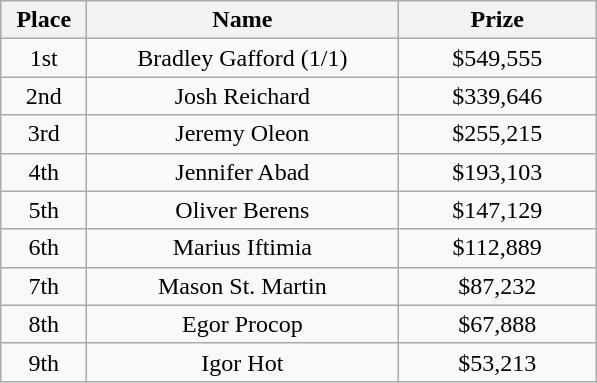<table class="wikitable">
<tr>
<th width="50">Place</th>
<th width="200">Name</th>
<th width="125">Prize</th>
</tr>
<tr>
<td align = "center">1st</td>
<td align = "center"> Bradley Gafford (1/1)</td>
<td align = "center">$549,555</td>
</tr>
<tr>
<td align = "center">2nd</td>
<td align = "center"> Josh Reichard</td>
<td align = "center">$339,646</td>
</tr>
<tr>
<td align = "center">3rd</td>
<td align = "center"> Jeremy Oleon</td>
<td align = "center">$255,215</td>
</tr>
<tr>
<td align = "center">4th</td>
<td align = "center"> Jennifer Abad</td>
<td align = "center">$193,103</td>
</tr>
<tr>
<td align = "center">5th</td>
<td align = "center"> Oliver Berens</td>
<td align = "center">$147,129</td>
</tr>
<tr>
<td align = "center">6th</td>
<td align = "center"> Marius Iftimia</td>
<td align = "center">$112,889</td>
</tr>
<tr>
<td align = "center">7th</td>
<td align = "center"> Mason St. Martin</td>
<td align = "center">$87,232</td>
</tr>
<tr>
<td align = "center">8th</td>
<td align = "center"> Egor Procop</td>
<td align = "center">$67,888</td>
</tr>
<tr>
<td align = "center">9th</td>
<td align = "center"> Igor Hot</td>
<td align = "center">$53,213</td>
</tr>
</table>
